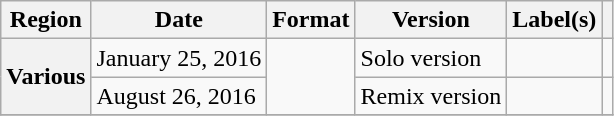<table class="wikitable plainrowheaders">
<tr>
<th scope="col">Region</th>
<th scope="col">Date</th>
<th scope="col">Format</th>
<th scope="col">Version</th>
<th scope="col">Label(s)</th>
<th scope="col"></th>
</tr>
<tr>
<th scope="row" rowspan="2">Various</th>
<td>January 25, 2016</td>
<td rowspan="2"></td>
<td>Solo version</td>
<td></td>
<td style="text-align:center;"></td>
</tr>
<tr>
<td>August 26, 2016</td>
<td>Remix version</td>
<td></td>
<td style="text-align:center;"></td>
</tr>
<tr>
</tr>
</table>
